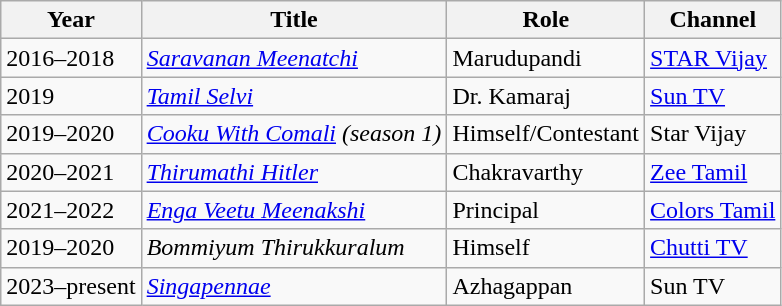<table class="wikitable sortable">
<tr>
<th scope="col">Year</th>
<th scope="col">Title</th>
<th scope="col">Role</th>
<th scope="col">Channel</th>
</tr>
<tr>
<td>2016–2018</td>
<td><em><a href='#'>Saravanan Meenatchi</a></em></td>
<td>Marudupandi</td>
<td><a href='#'>STAR Vijay</a></td>
</tr>
<tr>
<td>2019</td>
<td><em><a href='#'>Tamil Selvi</a></em></td>
<td>Dr. Kamaraj</td>
<td><a href='#'>Sun TV</a></td>
</tr>
<tr>
<td>2019–2020</td>
<td><em><a href='#'>Cooku With Comali</a> (season 1)</em></td>
<td>Himself/Contestant</td>
<td>Star Vijay</td>
</tr>
<tr>
<td>2020–2021</td>
<td><em><a href='#'>Thirumathi Hitler</a></em></td>
<td>Chakravarthy</td>
<td><a href='#'>Zee Tamil</a></td>
</tr>
<tr>
<td>2021–2022</td>
<td><em><a href='#'>Enga Veetu Meenakshi</a></em></td>
<td>Principal</td>
<td><a href='#'>Colors Tamil</a></td>
</tr>
<tr>
<td>2019–2020</td>
<td><em>Bommiyum Thirukkuralum</em></td>
<td>Himself</td>
<td><a href='#'>Chutti TV</a></td>
</tr>
<tr>
<td>2023–present</td>
<td><em><a href='#'>Singapennae</a></em></td>
<td>Azhagappan</td>
<td>Sun TV</td>
</tr>
</table>
